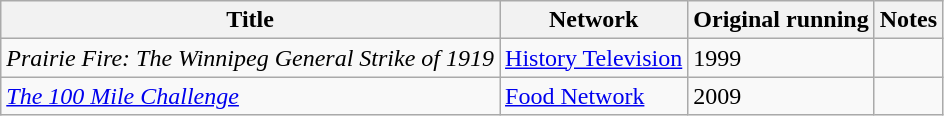<table class="wikitable sortable">
<tr>
<th>Title</th>
<th>Network</th>
<th>Original running</th>
<th>Notes</th>
</tr>
<tr>
<td><em>Prairie Fire: The Winnipeg General Strike of 1919</em></td>
<td><a href='#'>History Television</a></td>
<td>1999</td>
<td></td>
</tr>
<tr>
<td><em><a href='#'>The 100 Mile Challenge</a></em></td>
<td><a href='#'>Food Network</a></td>
<td>2009</td>
<td></td>
</tr>
</table>
